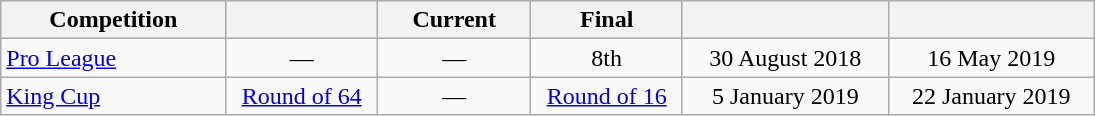<table class="wikitable" style="text-align:center; width:730px;">
<tr>
<th style="text-align:center; width:150px;">Competition</th>
<th style="text-align:center; width:100px;"></th>
<th style="text-align:center; width:100px;">Current<br></th>
<th style="text-align:center; width:100px;">Final<br></th>
<th style="text-align:center; width:140px;"></th>
<th style="text-align:center; width:140px;"></th>
</tr>
<tr>
<td style="text-align:left;"><a href='#'>Pro League</a></td>
<td>—</td>
<td>—</td>
<td>8th</td>
<td>30 August 2018</td>
<td>16 May 2019</td>
</tr>
<tr>
<td style="text-align:left;"><a href='#'>King Cup</a></td>
<td><a href='#'>Round of 64</a></td>
<td>—</td>
<td><a href='#'>Round of 16</a></td>
<td>5 January 2019</td>
<td>22 January 2019</td>
</tr>
</table>
